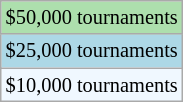<table class="wikitable" style="font-size:85%;">
<tr bgcolor="#ADDFAD">
<td>$50,000 tournaments</td>
</tr>
<tr bgcolor="lightblue">
<td>$25,000 tournaments</td>
</tr>
<tr bgcolor="#f0f8ff">
<td>$10,000 tournaments</td>
</tr>
</table>
